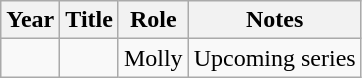<table class="wikitable sortable">
<tr>
<th>Year</th>
<th>Title</th>
<th>Role</th>
<th class="unsortable">Notes</th>
</tr>
<tr>
<td></td>
<td></td>
<td>Molly</td>
<td>Upcoming series</td>
</tr>
</table>
